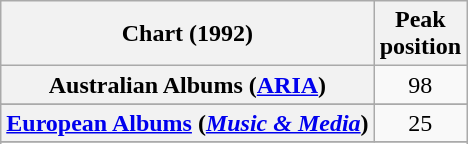<table class="wikitable sortable plainrowheaders" style="text-align:center">
<tr>
<th scope="col">Chart (1992)</th>
<th scope="col">Peak<br>position</th>
</tr>
<tr>
<th scope="row">Australian Albums (<a href='#'>ARIA</a>)</th>
<td>98</td>
</tr>
<tr>
</tr>
<tr>
<th scope="row"><a href='#'>European Albums</a> (<em><a href='#'>Music & Media</a></em>)</th>
<td>25</td>
</tr>
<tr>
</tr>
<tr>
</tr>
<tr>
</tr>
<tr>
</tr>
<tr>
</tr>
</table>
